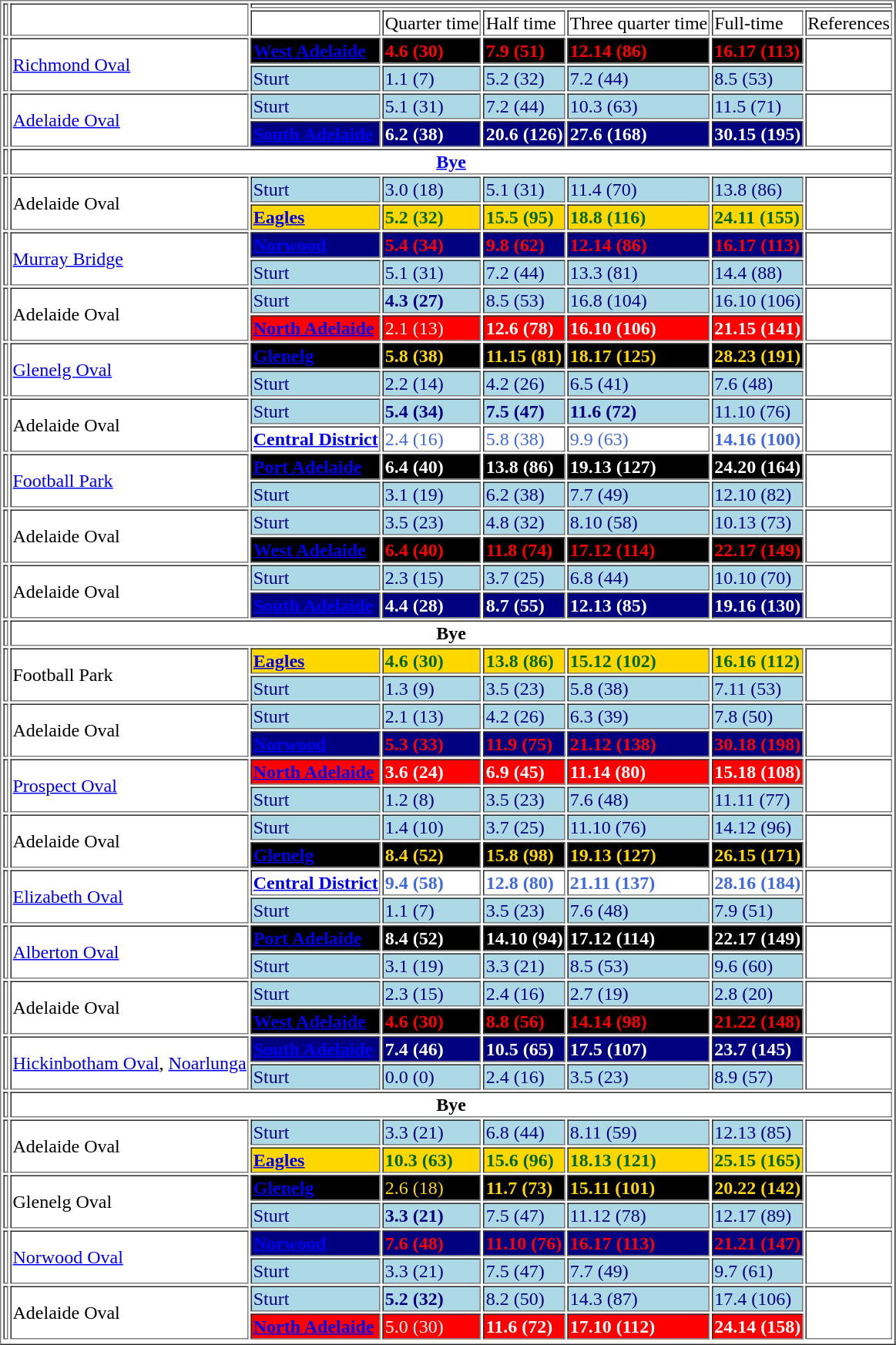<table border="1">
<tr>
<td rowspan="2"></td>
<td rowspan="2"></td>
<td colspan="6"></td>
</tr>
<tr>
<td></td>
<td>Quarter time</td>
<td>Half time</td>
<td>Three quarter time</td>
<td>Full-time</td>
<td>References</td>
</tr>
<tr>
<td rowspan="2"><strong></strong></td>
<td rowspan="2"><a href='#'>Richmond Oval</a></td>
<td style="background: #000000;color:red"><strong><span><a href='#'>West Adelaide</a></span></strong></td>
<td style="background: #000000;color:red"><strong>4.6 (30)</strong></td>
<td style="background: #000000;color:red"><strong>7.9 (51)</strong></td>
<td style="background: #000000;color:red"><strong>12.14 (86)</strong></td>
<td style="background: #000000;color:red"><strong>16.17 (113)</strong></td>
<td rowspan="2"></td>
</tr>
<tr>
<td style="background: #ADD8E6;color:#000080">Sturt</td>
<td style="background: #ADD8E6;color:#000080">1.1 (7)</td>
<td style="background: #ADD8E6;color:#000080">5.2 (32)</td>
<td style="background: #ADD8E6;color:#000080">7.2 (44)</td>
<td style="background: #ADD8E6;color:#000080">8.5 (53)</td>
</tr>
<tr>
<td rowspan="2"><strong></strong></td>
<td rowspan="2"><a href='#'>Adelaide Oval</a></td>
<td style="background: #ADD8E6;color:#000080">Sturt</td>
<td style="background: #ADD8E6;color:#000080">5.1 (31)</td>
<td style="background: #ADD8E6;color:#000080">7.2 (44)</td>
<td style="background: #ADD8E6;color:#000080">10.3 (63)</td>
<td style="background: #ADD8E6;color:#000080">11.5 (71)</td>
<td rowspan="2"></td>
</tr>
<tr>
<td style="background: #000080;color:white"><strong><span><a href='#'>South Adelaide</a></span></strong></td>
<td style="background: #000080;color:white"><strong>6.2 (38)</strong></td>
<td style="background: #000080;color:white"><strong>20.6 (126)</strong></td>
<td style="background: #000080;color:white"><strong>27.6 (168)</strong></td>
<td style="background: #000080;color:white"><strong>30.15 (195)</strong></td>
</tr>
<tr>
<td><strong></strong></td>
<td colspan="7" style="text-align: center;"><strong><a href='#'>Bye</a></strong></td>
</tr>
<tr>
<td rowspan="2"><strong></strong></td>
<td rowspan="2">Adelaide Oval</td>
<td style="background: #ADD8E6;color:#000080">Sturt</td>
<td style="background: #ADD8E6;color:#000080">3.0 (18)</td>
<td style="background: #ADD8E6;color:#000080">5.1 (31)</td>
<td style="background: #ADD8E6;color:#000080">11.4 (70)</td>
<td style="background: #ADD8E6;color:#000080">13.8 (86)</td>
<td rowspan="2"></td>
</tr>
<tr>
<td style="background: #FFD700;color:#006600"><strong><span><a href='#'>Eagles</a></span></strong></td>
<td style="background: #FFD700;color:#006600"><strong>5.2 (32)</strong></td>
<td style="background: #FFD700;color:#006600"><strong>15.5 (95)</strong></td>
<td style="background: #FFD700;color:#006600"><strong>18.8 (116)</strong></td>
<td style="background: #FFD700;color:#006600"><strong>24.11 (155)</strong></td>
</tr>
<tr>
<td rowspan="2"><strong></strong></td>
<td rowspan="2"><a href='#'>Murray Bridge</a></td>
<td style="background: #000080;color:red"><strong><span><a href='#'>Norwood</a></span></strong></td>
<td style="background: #000080;color:red"><strong>5.4 (34)</strong></td>
<td style="background: #000080;color:red"><strong>9.8 (62)</strong></td>
<td style="background: #000080;color:red"><strong>12.14 (86)</strong></td>
<td style="background: #000080;color:red"><strong>16.17 (113)</strong></td>
<td rowspan="2"></td>
</tr>
<tr>
<td style="background: #ADD8E6;color:#000080">Sturt</td>
<td style="background: #ADD8E6;color:#000080">5.1 (31)</td>
<td style="background: #ADD8E6;color:#000080">7.2 (44)</td>
<td style="background: #ADD8E6;color:#000080">13.3 (81)</td>
<td style="background: #ADD8E6;color:#000080">14.4 (88)</td>
</tr>
<tr>
<td rowspan="2"><strong></strong></td>
<td rowspan="2">Adelaide Oval</td>
<td style="background: #ADD8E6;color:#000080">Sturt</td>
<td style="background: #ADD8E6;color:#000080"><strong>4.3 (27)</strong></td>
<td style="background: #ADD8E6;color:#000080">8.5 (53)</td>
<td style="background: #ADD8E6;color:#000080">16.8 (104)</td>
<td style="background: #ADD8E6;color:#000080">16.10 (106)</td>
<td rowspan="2"></td>
</tr>
<tr>
<td style="background: red;color:white"><strong><span><a href='#'>North Adelaide</a></span></strong></td>
<td style="background: red;color:white">2.1 (13)</td>
<td style="background: red;color:white"><strong>12.6 (78)</strong></td>
<td style="background: red;color:white"><strong>16.10 (106)</strong></td>
<td style="background: red;color:white"><strong>21.15 (141)</strong></td>
</tr>
<tr>
<td rowspan="2"><strong></strong></td>
<td rowspan="2"><a href='#'>Glenelg Oval</a></td>
<td style="background: #000000;color:#FFD700"><strong><span><a href='#'>Glenelg</a></span></strong></td>
<td style="background: #000000;color:#FFD700"><strong>5.8 (38)</strong></td>
<td style="background: #000000;color:#FFD700"><strong>11.15 (81)</strong></td>
<td style="background: #000000;color:#FFD700"><strong>18.17 (125)</strong></td>
<td style="background: #000000;color:#FFD700"><strong>28.23 (191)</strong></td>
<td rowspan="2"></td>
</tr>
<tr>
<td style="background: #ADD8E6;color:#000080">Sturt</td>
<td style="background: #ADD8E6;color:#000080">2.2 (14)</td>
<td style="background: #ADD8E6;color:#000080">4.2 (26)</td>
<td style="background: #ADD8E6;color:#000080">6.5 (41)</td>
<td style="background: #ADD8E6;color:#000080">7.6 (48)</td>
</tr>
<tr>
<td rowspan="2"><strong></strong></td>
<td rowspan="2">Adelaide Oval</td>
<td style="background: #ADD8E6;color:#000080">Sturt</td>
<td style="background: #ADD8E6;color:#000080"><strong>5.4 (34)</strong></td>
<td style="background: #ADD8E6;color:#000080"><strong>7.5 (47)</strong></td>
<td style="background: #ADD8E6;color:#000080"><strong>11.6 (72)</strong></td>
<td style="background: #ADD8E6;color:#000080">11.10 (76)</td>
<td rowspan="2"></td>
</tr>
<tr>
<td style="color:#4169E1"><strong><span><a href='#'>Central District</a></span></strong></td>
<td style="color:#4169E1">2.4 (16)</td>
<td style="color:#4169E1">5.8 (38)</td>
<td style="color:#4169E1">9.9 (63)</td>
<td style="color:#4169E1"><strong>14.16 (100)</strong></td>
</tr>
<tr>
<td rowspan="2"><strong></strong></td>
<td rowspan="2"><a href='#'>Football Park</a></td>
<td style="background: #000000;color:white"><strong><span><a href='#'>Port Adelaide</a></span></strong></td>
<td style="background: #000000;color:white"><strong>6.4 (40)</strong></td>
<td style="background: #000000;color:white"><strong>13.8 (86)</strong></td>
<td style="background: #000000;color:white"><strong>19.13 (127)</strong></td>
<td style="background: #000000;color:white"><strong>24.20 (164)</strong></td>
<td rowspan="2"></td>
</tr>
<tr>
<td style="background: #ADD8E6;color:#000080">Sturt</td>
<td style="background: #ADD8E6;color:#000080">3.1 (19)</td>
<td style="background: #ADD8E6;color:#000080">6.2 (38)</td>
<td style="background: #ADD8E6;color:#000080">7.7 (49)</td>
<td style="background: #ADD8E6;color:#000080">12.10 (82)</td>
</tr>
<tr>
<td rowspan="2"><strong></strong></td>
<td rowspan="2">Adelaide Oval</td>
<td style="background: #ADD8E6;color:#000080">Sturt</td>
<td style="background: #ADD8E6;color:#000080">3.5 (23)</td>
<td style="background: #ADD8E6;color:#000080">4.8 (32)</td>
<td style="background: #ADD8E6;color:#000080">8.10 (58)</td>
<td style="background: #ADD8E6;color:#000080">10.13 (73)</td>
<td rowspan="2"></td>
</tr>
<tr>
<td style="background: #000000;color:red"><strong><span><a href='#'>West Adelaide</a></span></strong></td>
<td style="background: #000000;color:red"><strong>6.4 (40)</strong></td>
<td style="background: #000000;color:red"><strong>11.8 (74)</strong></td>
<td style="background: #000000;color:red"><strong>17.12 (114)</strong></td>
<td style="background: #000000;color:red"><strong>22.17 (149)</strong></td>
</tr>
<tr>
<td rowspan="2"><strong></strong></td>
<td rowspan="2">Adelaide Oval</td>
<td style="background: #ADD8E6;color:#000080">Sturt</td>
<td style="background: #ADD8E6;color:#000080">2.3 (15)</td>
<td style="background: #ADD8E6;color:#000080">3.7 (25)</td>
<td style="background: #ADD8E6;color:#000080">6.8 (44)</td>
<td style="background: #ADD8E6;color:#000080">10.10 (70)</td>
<td rowspan="2"></td>
</tr>
<tr>
<td style="background: #000080;color:white"><strong><span><a href='#'>South Adelaide</a></span></strong></td>
<td style="background: #000080;color:white"><strong>4.4 (28)</strong></td>
<td style="background: #000080;color:white"><strong>8.7 (55)</strong></td>
<td style="background: #000080;color:white"><strong>12.13 (85)</strong></td>
<td style="background: #000080;color:white"><strong>19.16 (130)</strong></td>
</tr>
<tr>
<td><strong></strong></td>
<td colspan="7" style="text-align: center;"><strong>Bye</strong></td>
</tr>
<tr>
<td rowspan="2"><strong></strong></td>
<td rowspan="2">Football Park</td>
<td style="background: #FFD700;color:#006600"><strong><span><a href='#'>Eagles</a></span></strong></td>
<td style="background: #FFD700;color:#006600"><strong>4.6 (30)</strong></td>
<td style="background: #FFD700;color:#006600"><strong>13.8 (86)</strong></td>
<td style="background: #FFD700;color:#006600"><strong>15.12 (102)</strong></td>
<td style="background: #FFD700;color:#006600"><strong>16.16 (112)</strong></td>
<td rowspan="2"></td>
</tr>
<tr>
<td style="background: #ADD8E6;color:#000080">Sturt</td>
<td style="background: #ADD8E6;color:#000080">1.3 (9)</td>
<td style="background: #ADD8E6;color:#000080">3.5 (23)</td>
<td style="background: #ADD8E6;color:#000080">5.8 (38)</td>
<td style="background: #ADD8E6;color:#000080">7.11 (53)</td>
</tr>
<tr>
<td rowspan="2"><strong></strong></td>
<td rowspan="2">Adelaide Oval</td>
<td style="background: #ADD8E6;color:#000080">Sturt</td>
<td style="background: #ADD8E6;color:#000080">2.1 (13)</td>
<td style="background: #ADD8E6;color:#000080">4.2 (26)</td>
<td style="background: #ADD8E6;color:#000080">6.3 (39)</td>
<td style="background: #ADD8E6;color:#000080">7.8 (50)</td>
<td rowspan="2"></td>
</tr>
<tr>
<td style="background: #000080;color:red"><strong><span><a href='#'>Norwood</a></span></strong></td>
<td style="background: #000080;color:red"><strong>5.3 (33)</strong></td>
<td style="background: #000080;color:red"><strong>11.9 (75)</strong></td>
<td style="background: #000080;color:red"><strong>21.12 (138)</strong></td>
<td style="background: #000080;color:red"><strong>30.18 (198)</strong></td>
</tr>
<tr>
<td rowspan="2"><strong></strong></td>
<td rowspan="2"><a href='#'>Prospect Oval</a></td>
<td style="background: red;color:white"><strong><span><a href='#'>North Adelaide</a></span></strong></td>
<td style="background: red;color:white"><strong>3.6 (24)</strong></td>
<td style="background: red;color:white"><strong>6.9 (45)</strong></td>
<td style="background: red;color:white"><strong>11.14 (80)</strong></td>
<td style="background: red;color:white"><strong>15.18 (108)</strong></td>
<td rowspan="2"></td>
</tr>
<tr>
<td style="background: #ADD8E6;color:#000080">Sturt</td>
<td style="background: #ADD8E6;color:#000080">1.2 (8)</td>
<td style="background: #ADD8E6;color:#000080">3.5 (23)</td>
<td style="background: #ADD8E6;color:#000080">7.6 (48)</td>
<td style="background: #ADD8E6;color:#000080">11.11 (77)</td>
</tr>
<tr>
<td rowspan="2"><strong></strong></td>
<td rowspan="2">Adelaide Oval</td>
<td style="background: #ADD8E6;color:#000080">Sturt</td>
<td style="background: #ADD8E6;color:#000080">1.4 (10)</td>
<td style="background: #ADD8E6;color:#000080">3.7 (25)</td>
<td style="background: #ADD8E6;color:#000080">11.10 (76)</td>
<td style="background: #ADD8E6;color:#000080">14.12 (96)</td>
<td rowspan="2"></td>
</tr>
<tr>
<td style="background: #000000;color:#FFD700"><strong><span><a href='#'>Glenelg</a></span></strong></td>
<td style="background: #000000;color:#FFD700"><strong>8.4 (52)</strong></td>
<td style="background: #000000;color:#FFD700"><strong>15.8 (98)</strong></td>
<td style="background: #000000;color:#FFD700"><strong>19.13 (127)</strong></td>
<td style="background: #000000;color:#FFD700"><strong>26.15 (171)</strong></td>
</tr>
<tr>
<td rowspan="2"><strong></strong></td>
<td rowspan="2"><a href='#'>Elizabeth Oval</a></td>
<td style="color:#4169E1"><strong><span><a href='#'>Central District</a></span></strong></td>
<td style="color:#4169E1"><strong>9.4 (58)</strong></td>
<td style="color:#4169E1"><strong>12.8 (80)</strong></td>
<td style="color:#4169E1"><strong>21.11 (137)</strong></td>
<td style="color:#4169E1"><strong>28.16 (184)</strong></td>
<td rowspan="2"></td>
</tr>
<tr>
<td style="background: #ADD8E6;color:#000080">Sturt</td>
<td style="background: #ADD8E6;color:#000080">1.1 (7)</td>
<td style="background: #ADD8E6;color:#000080">3.5 (23)</td>
<td style="background: #ADD8E6;color:#000080">7.6 (48)</td>
<td style="background: #ADD8E6;color:#000080">7.9 (51)</td>
</tr>
<tr>
<td rowspan="2"><strong></strong></td>
<td rowspan="2"><a href='#'>Alberton Oval</a></td>
<td style="background: #000000;color:white"><strong><span><a href='#'>Port Adelaide</a></span></strong></td>
<td style="background: #000000;color:white"><strong>8.4 (52)</strong></td>
<td style="background: #000000;color:white"><strong>14.10 (94)</strong></td>
<td style="background: #000000;color:white"><strong>17.12 (114)</strong></td>
<td style="background: #000000;color:white"><strong>22.17 (149)</strong></td>
<td rowspan="2"></td>
</tr>
<tr>
<td style="background: #ADD8E6;color:#000080">Sturt</td>
<td style="background: #ADD8E6;color:#000080">3.1 (19)</td>
<td style="background: #ADD8E6;color:#000080">3.3 (21)</td>
<td style="background: #ADD8E6;color:#000080">8.5 (53)</td>
<td style="background: #ADD8E6;color:#000080">9.6 (60)</td>
</tr>
<tr>
<td rowspan="2"><strong></strong></td>
<td rowspan="2">Adelaide Oval</td>
<td style="background: #ADD8E6;color:#000080">Sturt</td>
<td style="background: #ADD8E6;color:#000080">2.3 (15)</td>
<td style="background: #ADD8E6;color:#000080">2.4 (16)</td>
<td style="background: #ADD8E6;color:#000080">2.7 (19)</td>
<td style="background: #ADD8E6;color:#000080">2.8 (20)</td>
<td rowspan="2"></td>
</tr>
<tr>
<td style="background: #000000;color:red"><strong><span><a href='#'>West Adelaide</a></span></strong></td>
<td style="background: #000000;color:red"><strong>4.6 (30)</strong></td>
<td style="background: #000000;color:red"><strong>8.8 (56)</strong></td>
<td style="background: #000000;color:red"><strong>14.14 (98)</strong></td>
<td style="background: #000000;color:red"><strong>21.22 (148)</strong></td>
</tr>
<tr>
<td rowspan="2"><strong></strong></td>
<td rowspan="2"><a href='#'>Hickinbotham Oval</a>, <a href='#'>Noarlunga</a></td>
<td style="background: #000080;color:white"><strong><span><a href='#'>South Adelaide</a></span></strong></td>
<td style="background: #000080;color:white"><strong>7.4 (46)</strong></td>
<td style="background: #000080;color:white"><strong>10.5 (65)</strong></td>
<td style="background: #000080;color:white"><strong>17.5 (107)</strong></td>
<td style="background: #000080;color:white"><strong>23.7 (145)</strong></td>
<td rowspan="2"></td>
</tr>
<tr>
<td style="background: #ADD8E6;color:#000080">Sturt</td>
<td style="background: #ADD8E6;color:#000080">0.0 (0)</td>
<td style="background: #ADD8E6;color:#000080">2.4 (16)</td>
<td style="background: #ADD8E6;color:#000080">3.5 (23)</td>
<td style="background: #ADD8E6;color:#000080">8.9 (57)</td>
</tr>
<tr>
<td><strong></strong></td>
<td colspan="7" style="text-align: center;"><strong>Bye</strong></td>
</tr>
<tr>
<td rowspan="2"><strong></strong></td>
<td rowspan="2">Adelaide Oval</td>
<td style="background: #ADD8E6;color:#000080">Sturt</td>
<td style="background: #ADD8E6;color:#000080">3.3 (21)</td>
<td style="background: #ADD8E6;color:#000080">6.8 (44)</td>
<td style="background: #ADD8E6;color:#000080">8.11 (59)</td>
<td style="background: #ADD8E6;color:#000080">12.13 (85)</td>
<td rowspan="2"></td>
</tr>
<tr>
<td style="background: #FFD700;color:#006600"><strong><span><a href='#'>Eagles</a></span></strong></td>
<td style="background: #FFD700;color:#006600"><strong>10.3 (63)</strong></td>
<td style="background: #FFD700;color:#006600"><strong>15.6 (96)</strong></td>
<td style="background: #FFD700;color:#006600"><strong>18.13 (121)</strong></td>
<td style="background: #FFD700;color:#006600"><strong>25.15 (165)</strong></td>
</tr>
<tr>
<td rowspan="2"><strong></strong></td>
<td rowspan="2">Glenelg Oval</td>
<td style="background: #000000;color:#FFD700"><strong><span><a href='#'>Glenelg</a></span></strong></td>
<td style="background: #000000;color:#FFD700">2.6 (18)</td>
<td style="background: #000000;color:#FFD700"><strong>11.7 (73)</strong></td>
<td style="background: #000000;color:#FFD700"><strong>15.11 (101)</strong></td>
<td style="background: #000000;color:#FFD700"><strong>20.22 (142)</strong></td>
<td rowspan="2"></td>
</tr>
<tr>
<td style="background: #ADD8E6;color:#000080">Sturt</td>
<td style="background: #ADD8E6;color:#000080"><strong>3.3 (21)</strong></td>
<td style="background: #ADD8E6;color:#000080">7.5 (47)</td>
<td style="background: #ADD8E6;color:#000080">11.12 (78)</td>
<td style="background: #ADD8E6;color:#000080">12.17 (89)</td>
</tr>
<tr>
<td rowspan="2"><strong></strong></td>
<td rowspan="2"><a href='#'>Norwood Oval</a></td>
<td style="background: #000080;color:red"><strong><span><a href='#'>Norwood</a></span></strong></td>
<td style="background: #000080;color:red"><strong>7.6 (48)</strong></td>
<td style="background: #000080;color:red"><strong>11.10 (76)</strong></td>
<td style="background: #000080;color:red"><strong>16.17 (113)</strong></td>
<td style="background: #000080;color:red"><strong>21.21 (147)</strong></td>
<td rowspan="2"></td>
</tr>
<tr>
<td style="background: #ADD8E6;color:#000080">Sturt</td>
<td style="background: #ADD8E6;color:#000080">3.3 (21)</td>
<td style="background: #ADD8E6;color:#000080">7.5 (47)</td>
<td style="background: #ADD8E6;color:#000080">7.7 (49)</td>
<td style="background: #ADD8E6;color:#000080">9.7 (61)</td>
</tr>
<tr>
<td rowspan="2"><strong></strong></td>
<td rowspan="2">Adelaide Oval</td>
<td style="background: #ADD8E6;color:#000080">Sturt</td>
<td style="background: #ADD8E6;color:#000080"><strong>5.2 (32)</strong></td>
<td style="background: #ADD8E6;color:#000080">8.2 (50)</td>
<td style="background: #ADD8E6;color:#000080">14.3 (87)</td>
<td style="background: #ADD8E6;color:#000080">17.4 (106)</td>
<td rowspan="2"></td>
</tr>
<tr>
<td style="background: red;color:white"><strong><span><a href='#'>North Adelaide</a></span></strong></td>
<td style="background: red;color:white">5.0 (30)</td>
<td style="background: red;color:white"><strong>11.6 (72)</strong></td>
<td style="background: red;color:white"><strong>17.10 (112)</strong></td>
<td style="background: red;color:white"><strong>24.14 (158)</strong></td>
</tr>
<tr>
</tr>
</table>
